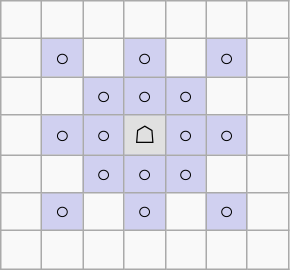<table border="1" class="wikitable">
<tr align=center>
<td width="20"> </td>
<td width="20"> </td>
<td width="20"> </td>
<td width="20"> </td>
<td width="20"> </td>
<td width="20"> </td>
<td width="20"> </td>
</tr>
<tr align=center>
<td> </td>
<td style="background:#d0d0f0;">○</td>
<td> </td>
<td style="background:#d0d0f0;">○</td>
<td> </td>
<td style="background:#d0d0f0;">○</td>
<td> </td>
</tr>
<tr align=center>
<td> </td>
<td> </td>
<td style="background:#d0d0f0;">○</td>
<td style="background:#d0d0f0;">○</td>
<td style="background:#d0d0f0;">○</td>
<td> </td>
<td> </td>
</tr>
<tr align=center>
<td> </td>
<td style="background:#d0d0f0;">○</td>
<td style="background:#d0d0f0;">○</td>
<td style="background:#e0e0e0;">☖</td>
<td style="background:#d0d0f0;">○</td>
<td style="background:#d0d0f0;">○</td>
<td> </td>
</tr>
<tr align=center>
<td> </td>
<td> </td>
<td style="background:#d0d0f0;">○</td>
<td style="background:#d0d0f0;">○</td>
<td style="background:#d0d0f0;">○</td>
<td> </td>
<td> </td>
</tr>
<tr align=center>
<td> </td>
<td style="background:#d0d0f0;">○</td>
<td> </td>
<td style="background:#d0d0f0;">○</td>
<td> </td>
<td style="background:#d0d0f0;">○</td>
<td> </td>
</tr>
<tr align=center>
<td> </td>
<td> </td>
<td> </td>
<td> </td>
<td> </td>
<td> </td>
<td> </td>
</tr>
</table>
